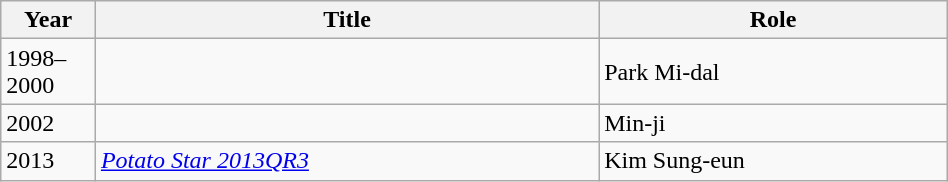<table class="wikitable" style="width:50%;">
<tr>
<th width=10%>Year</th>
<th>Title</th>
<th>Role</th>
</tr>
<tr>
<td>1998–2000</td>
<td><em></em></td>
<td>Park Mi-dal</td>
</tr>
<tr>
<td>2002</td>
<td><em></em></td>
<td>Min-ji</td>
</tr>
<tr>
<td>2013</td>
<td><em><a href='#'>Potato Star 2013QR3</a></em></td>
<td>Kim Sung-eun</td>
</tr>
</table>
